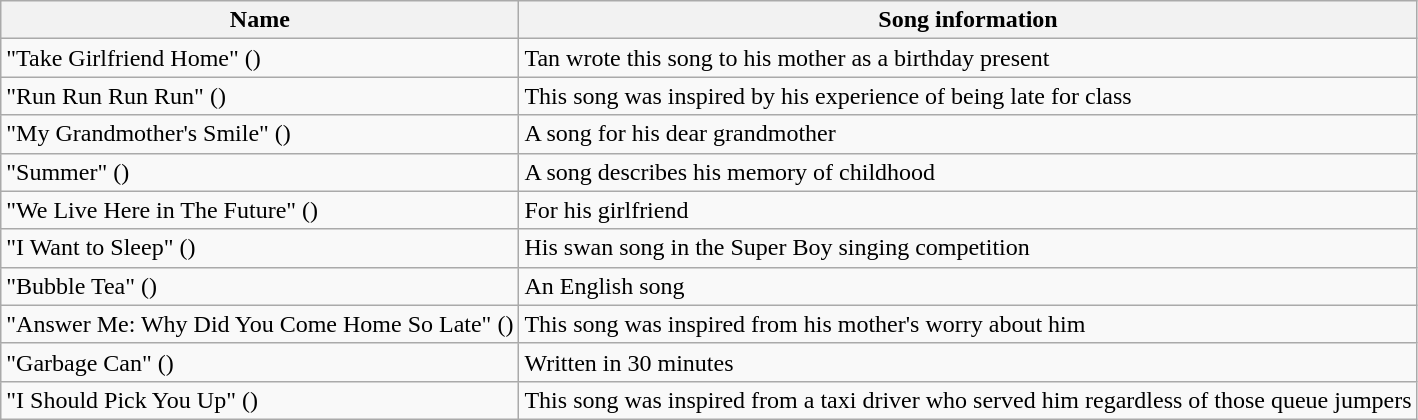<table class="wikitable">
<tr>
<th>Name</th>
<th>Song information</th>
</tr>
<tr>
<td>"Take Girlfriend Home" ()</td>
<td>Tan wrote this song to his mother as a birthday present</td>
</tr>
<tr>
<td>"Run Run Run Run" ()</td>
<td>This song was inspired by his experience of being late for class</td>
</tr>
<tr>
<td>"My Grandmother's Smile" ()</td>
<td>A song for his dear grandmother</td>
</tr>
<tr>
<td>"Summer"  ()</td>
<td>A song describes his memory of childhood</td>
</tr>
<tr>
<td>"We Live Here in The Future" ()</td>
<td>For his girlfriend</td>
</tr>
<tr>
<td>"I Want to Sleep" ()</td>
<td>His swan song in the Super Boy singing competition</td>
</tr>
<tr>
<td>"Bubble Tea"  ()</td>
<td>An English song</td>
</tr>
<tr>
<td>"Answer Me: Why Did You Come Home So Late"  ()</td>
<td>This song was inspired from his mother's worry about him</td>
</tr>
<tr>
<td>"Garbage Can" ()</td>
<td>Written in 30 minutes</td>
</tr>
<tr>
<td>"I Should Pick You Up"  ()</td>
<td>This song was inspired from a taxi driver who served him regardless of those queue jumpers</td>
</tr>
</table>
